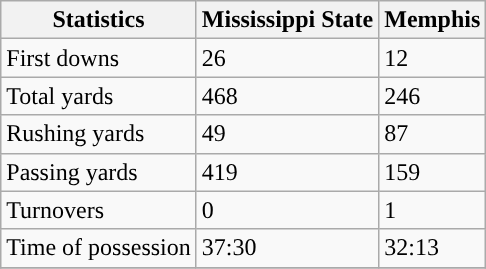<table class="wikitable">
<tr>
<th>Statistics</th>
<th>Mississippi State</th>
<th>Memphis</th>
</tr>
<tr>
<td>First downs</td>
<td>26</td>
<td>12</td>
</tr>
<tr>
<td>Total yards</td>
<td>468</td>
<td>246</td>
</tr>
<tr>
<td>Rushing yards</td>
<td>49</td>
<td>87</td>
</tr>
<tr>
<td>Passing yards</td>
<td>419</td>
<td>159</td>
</tr>
<tr>
<td>Turnovers</td>
<td>0</td>
<td>1</td>
</tr>
<tr>
<td>Time of possession</td>
<td>37:30</td>
<td>32:13</td>
</tr>
<tr>
</tr>
</table>
